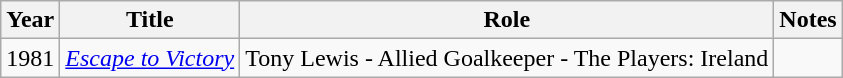<table class="wikitable">
<tr>
<th>Year</th>
<th>Title</th>
<th>Role</th>
<th>Notes</th>
</tr>
<tr>
<td>1981</td>
<td><em><a href='#'>Escape to Victory</a></em></td>
<td>Tony Lewis - Allied Goalkeeper - The Players: Ireland</td>
<td></td>
</tr>
</table>
